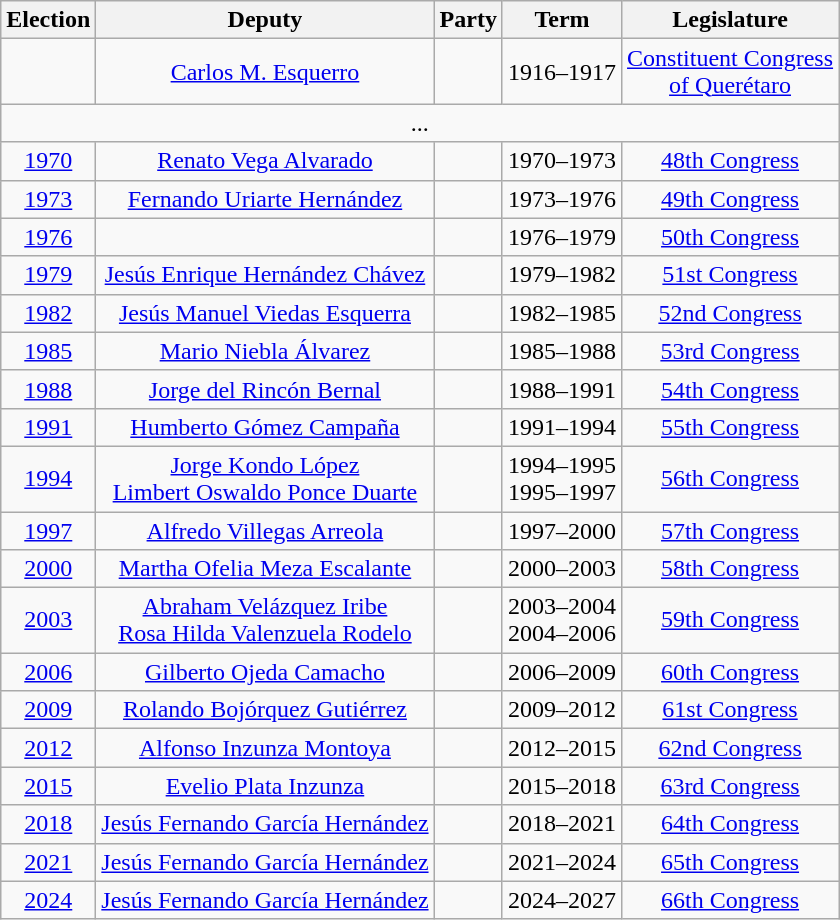<table class="wikitable sortable" style="text-align: center">
<tr>
<th>Election</th>
<th class="unsortable">Deputy</th>
<th class="unsortable">Party</th>
<th class="unsortable">Term</th>
<th class="unsortable">Legislature</th>
</tr>
<tr>
<td></td>
<td><a href='#'>Carlos M. Esquerro</a></td>
<td></td>
<td>1916–1917</td>
<td><a href='#'>Constituent Congress<br>of Querétaro</a></td>
</tr>
<tr>
<td colspan=5> ...</td>
</tr>
<tr>
<td><a href='#'>1970</a></td>
<td><a href='#'>Renato Vega Alvarado</a></td>
<td></td>
<td>1970–1973</td>
<td><a href='#'>48th Congress</a></td>
</tr>
<tr>
<td><a href='#'>1973</a></td>
<td><a href='#'>Fernando Uriarte Hernández</a></td>
<td></td>
<td>1973–1976</td>
<td><a href='#'>49th Congress</a></td>
</tr>
<tr>
<td><a href='#'>1976</a></td>
<td></td>
<td></td>
<td>1976–1979</td>
<td><a href='#'>50th Congress</a></td>
</tr>
<tr>
<td><a href='#'>1979</a></td>
<td><a href='#'>Jesús Enrique Hernández Chávez</a></td>
<td></td>
<td>1979–1982</td>
<td><a href='#'>51st Congress</a></td>
</tr>
<tr>
<td><a href='#'>1982</a></td>
<td><a href='#'>Jesús Manuel Viedas Esquerra</a></td>
<td></td>
<td>1982–1985</td>
<td><a href='#'>52nd Congress</a></td>
</tr>
<tr>
<td><a href='#'>1985</a></td>
<td><a href='#'>Mario Niebla Álvarez</a></td>
<td></td>
<td>1985–1988</td>
<td><a href='#'>53rd Congress</a></td>
</tr>
<tr>
<td><a href='#'>1988</a></td>
<td><a href='#'>Jorge del Rincón Bernal</a></td>
<td></td>
<td>1988–1991</td>
<td><a href='#'>54th Congress</a></td>
</tr>
<tr>
<td><a href='#'>1991</a></td>
<td><a href='#'>Humberto Gómez Campaña</a></td>
<td></td>
<td>1991–1994</td>
<td><a href='#'>55th Congress</a></td>
</tr>
<tr>
<td><a href='#'>1994</a></td>
<td><a href='#'>Jorge Kondo López</a><br><a href='#'>Limbert Oswaldo Ponce Duarte</a></td>
<td></td>
<td>1994–1995<br>1995–1997</td>
<td><a href='#'>56th Congress</a></td>
</tr>
<tr>
<td><a href='#'>1997</a></td>
<td><a href='#'>Alfredo Villegas Arreola</a></td>
<td></td>
<td>1997–2000</td>
<td><a href='#'>57th Congress</a></td>
</tr>
<tr>
<td><a href='#'>2000</a></td>
<td><a href='#'>Martha Ofelia Meza Escalante</a></td>
<td></td>
<td>2000–2003</td>
<td><a href='#'>58th Congress</a></td>
</tr>
<tr>
<td><a href='#'>2003</a></td>
<td><a href='#'>Abraham Velázquez Iribe</a><br><a href='#'>Rosa Hilda Valenzuela Rodelo</a></td>
<td></td>
<td>2003–2004<br>2004–2006</td>
<td><a href='#'>59th Congress</a></td>
</tr>
<tr>
<td><a href='#'>2006</a></td>
<td><a href='#'>Gilberto Ojeda Camacho</a></td>
<td></td>
<td>2006–2009</td>
<td><a href='#'>60th Congress</a></td>
</tr>
<tr>
<td><a href='#'>2009</a></td>
<td><a href='#'>Rolando Bojórquez Gutiérrez</a></td>
<td></td>
<td>2009–2012</td>
<td><a href='#'>61st Congress</a></td>
</tr>
<tr>
<td><a href='#'>2012</a></td>
<td><a href='#'>Alfonso Inzunza Montoya</a></td>
<td></td>
<td>2012–2015</td>
<td><a href='#'>62nd Congress</a></td>
</tr>
<tr>
<td><a href='#'>2015</a></td>
<td><a href='#'>Evelio Plata Inzunza</a></td>
<td></td>
<td>2015–2018</td>
<td><a href='#'>63rd Congress</a></td>
</tr>
<tr>
<td><a href='#'>2018</a></td>
<td><a href='#'>Jesús Fernando García Hernández</a></td>
<td></td>
<td>2018–2021</td>
<td><a href='#'>64th Congress</a></td>
</tr>
<tr>
<td><a href='#'>2021</a></td>
<td><a href='#'>Jesús Fernando García Hernández</a></td>
<td></td>
<td>2021–2024</td>
<td><a href='#'>65th Congress</a></td>
</tr>
<tr>
<td><a href='#'>2024</a></td>
<td><a href='#'>Jesús Fernando García Hernández</a></td>
<td></td>
<td>2024–2027</td>
<td><a href='#'>66th Congress</a></td>
</tr>
</table>
